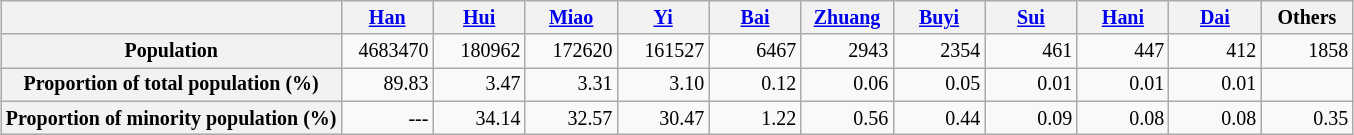<table class="wikitable" style="margin: 1em auto 1em auto; font-size:smaller; text-align:right">
<tr>
<th></th>
<th width="55"><a href='#'>Han</a></th>
<th width="55"><a href='#'>Hui</a></th>
<th width="55"><a href='#'>Miao</a></th>
<th width="55"><a href='#'>Yi</a></th>
<th width="55"><a href='#'>Bai</a></th>
<th width="55"><a href='#'>Zhuang</a></th>
<th width="55"><a href='#'>Buyi</a></th>
<th width="55"><a href='#'>Sui</a></th>
<th width="55"><a href='#'>Hani</a></th>
<th width="55"><a href='#'>Dai</a></th>
<th width="55">Others</th>
</tr>
<tr>
<th>Population</th>
<td>4683470</td>
<td>180962</td>
<td>172620</td>
<td>161527</td>
<td>6467</td>
<td>2943</td>
<td>2354</td>
<td>461</td>
<td>447</td>
<td>412</td>
<td>1858</td>
</tr>
<tr>
<th>Proportion of total population (%)</th>
<td>89.83</td>
<td>3.47</td>
<td>3.31</td>
<td>3.10</td>
<td>0.12</td>
<td>0.06</td>
<td>0.05</td>
<td>0.01</td>
<td>0.01</td>
<td>0.01</td>
<td></td>
</tr>
<tr>
<th>Proportion of minority population (%)</th>
<td>---</td>
<td>34.14</td>
<td>32.57</td>
<td>30.47</td>
<td>1.22</td>
<td>0.56</td>
<td>0.44</td>
<td>0.09</td>
<td>0.08</td>
<td>0.08</td>
<td>0.35</td>
</tr>
</table>
